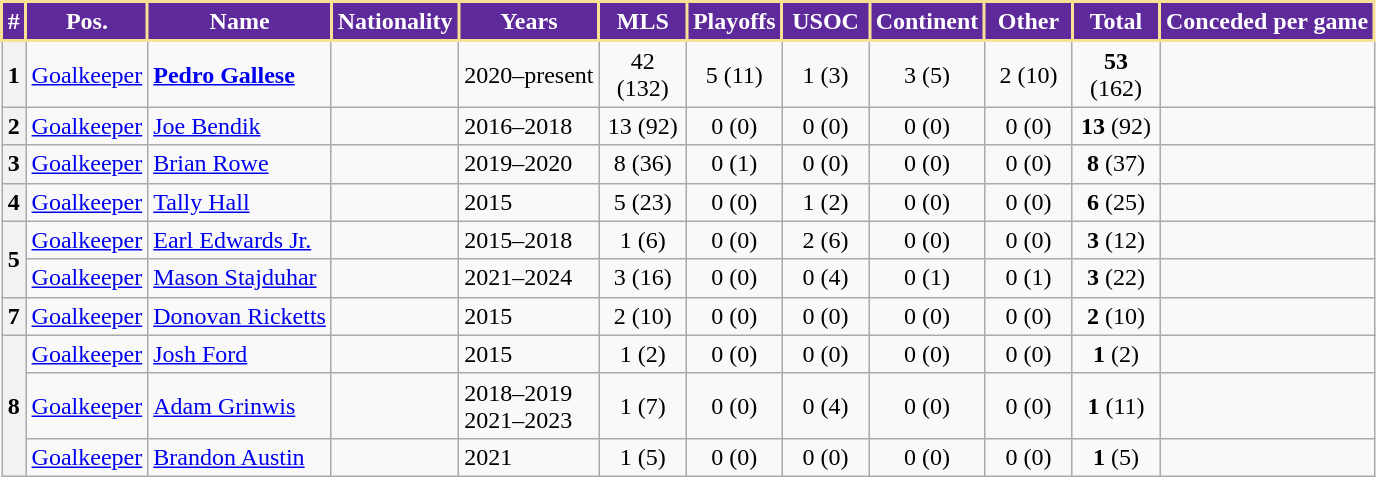<table class="wikitable sortable" style="text-align:center;">
<tr>
<th style="background-color:#5E299A; color:#FFFFFF; border:2px solid #F8E196;" scope="col">#</th>
<th style="background-color:#5E299A; color:#FFFFFF; border:2px solid #F8E196;" scope="col">Pos.</th>
<th style="background-color:#5E299A; color:#FFFFFF; border:2px solid #F8E196;" scope="col">Name</th>
<th style="background-color:#5E299A; color:#FFFFFF; border:2px solid #F8E196;" scope="col">Nationality</th>
<th style="background-color:#5E299A; color:#FFFFFF; border:2px solid #F8E196;" scope="col">Years</th>
<th style="background-color:#5E299A; color:#FFFFFF; border:2px solid #F8E196; width:50px;" scope="col">MLS</th>
<th style="background-color:#5E299A; color:#FFFFFF; border:2px solid #F8E196; width:50px;" scope="col">Playoffs</th>
<th style="background-color:#5E299A; color:#FFFFFF; border:2px solid #F8E196; width:50px;" scope="col">USOC</th>
<th style="background-color:#5E299A; color:#FFFFFF; border:2px solid #F8E196; width:50px;" scope="col">Continent</th>
<th style="background-color:#5E299A; color:#FFFFFF; border:2px solid #F8E196; width:50px;" scope="col">Other</th>
<th style="background-color:#5E299A; color:#FFFFFF; border:2px solid #F8E196; width:50px;" scope="col">Total</th>
<th style="background-color:#5E299A; color:#FFFFFF; border:2px solid #F8E196;" scope="col">Conceded per game</th>
</tr>
<tr>
<th>1</th>
<td style="text-align:left;"><a href='#'>Goalkeeper</a></td>
<td style="text-align:left;"><strong><a href='#'>Pedro Gallese</a></strong></td>
<td style="text-align:left;"></td>
<td style="text-align:left;">2020–present</td>
<td>42 (132)</td>
<td>5 (11)</td>
<td>1 (3)</td>
<td>3 (5)</td>
<td>2 (10)</td>
<td><strong>53</strong> (162)</td>
<td></td>
</tr>
<tr>
<th>2</th>
<td style="text-align:left;"><a href='#'>Goalkeeper</a></td>
<td style="text-align:left;"><a href='#'>Joe Bendik</a></td>
<td style="text-align:left;"></td>
<td style="text-align:left;">2016–2018</td>
<td>13 (92)</td>
<td>0 (0)</td>
<td>0 (0)</td>
<td>0 (0)</td>
<td>0 (0)</td>
<td><strong>13</strong> (92)</td>
<td></td>
</tr>
<tr>
<th>3</th>
<td style="text-align:left;"><a href='#'>Goalkeeper</a></td>
<td style="text-align:left;"><a href='#'>Brian Rowe</a></td>
<td style="text-align:left;"></td>
<td style="text-align:left;">2019–2020</td>
<td>8 (36)</td>
<td>0 (1)</td>
<td>0 (0)</td>
<td>0 (0)</td>
<td>0 (0)</td>
<td><strong>8</strong> (37)</td>
<td></td>
</tr>
<tr>
<th>4</th>
<td style="text-align:left;"><a href='#'>Goalkeeper</a></td>
<td style="text-align:left;"><a href='#'>Tally Hall</a></td>
<td style="text-align:left;"></td>
<td style="text-align:left;">2015</td>
<td>5 (23)</td>
<td>0 (0)</td>
<td>1 (2)</td>
<td>0 (0)</td>
<td>0 (0)</td>
<td><strong>6</strong> (25)</td>
<td></td>
</tr>
<tr>
<th rowspan="2">5</th>
<td style="text-align:left;"><a href='#'>Goalkeeper</a></td>
<td style="text-align:left;"><a href='#'>Earl Edwards Jr.</a></td>
<td style="text-align:left;"></td>
<td style="text-align:left;">2015–2018</td>
<td>1 (6)</td>
<td>0 (0)</td>
<td>2 (6)</td>
<td>0 (0)</td>
<td>0 (0)</td>
<td><strong>3</strong> (12)</td>
<td></td>
</tr>
<tr>
<td style="text-align:left;"><a href='#'>Goalkeeper</a></td>
<td style="text-align:left;"><a href='#'>Mason Stajduhar</a></td>
<td style="text-align:left;"></td>
<td style="text-align:left;">2021–2024</td>
<td>3 (16)</td>
<td>0 (0)</td>
<td>0 (4)</td>
<td>0 (1)</td>
<td>0 (1)</td>
<td><strong>3</strong> (22)</td>
<td></td>
</tr>
<tr>
<th rowspan="1">7</th>
<td style="text-align:left;"><a href='#'>Goalkeeper</a></td>
<td style="text-align:left;"><a href='#'>Donovan Ricketts</a></td>
<td style="text-align:left;"></td>
<td style="text-align:left;">2015</td>
<td>2 (10)</td>
<td>0 (0)</td>
<td>0 (0)</td>
<td>0 (0)</td>
<td>0 (0)</td>
<td><strong>2</strong> (10)</td>
<td></td>
</tr>
<tr>
<th rowspan="3">8</th>
<td style="text-align:left;"><a href='#'>Goalkeeper</a></td>
<td style="text-align:left;"><a href='#'>Josh Ford</a></td>
<td style="text-align:left;"></td>
<td style="text-align:left;">2015</td>
<td>1 (2)</td>
<td>0 (0)</td>
<td>0 (0)</td>
<td>0 (0)</td>
<td>0 (0)</td>
<td><strong>1</strong> (2)</td>
<td></td>
</tr>
<tr>
<td style="text-align:left;"><a href='#'>Goalkeeper</a></td>
<td style="text-align:left;"><a href='#'>Adam Grinwis</a></td>
<td style="text-align:left;"></td>
<td style="text-align:left;">2018–2019<br>2021–2023</td>
<td>1 (7)</td>
<td>0 (0)</td>
<td>0 (4)</td>
<td>0 (0)</td>
<td>0 (0)</td>
<td><strong>1</strong> (11)</td>
<td></td>
</tr>
<tr>
<td style="text-align:left;"><a href='#'>Goalkeeper</a></td>
<td style="text-align:left;"><a href='#'>Brandon Austin</a></td>
<td style="text-align:left;"></td>
<td style="text-align:left;">2021</td>
<td>1 (5)</td>
<td>0 (0)</td>
<td>0 (0)</td>
<td>0 (0)</td>
<td>0 (0)</td>
<td><strong>1</strong> (5)</td>
<td></td>
</tr>
</table>
